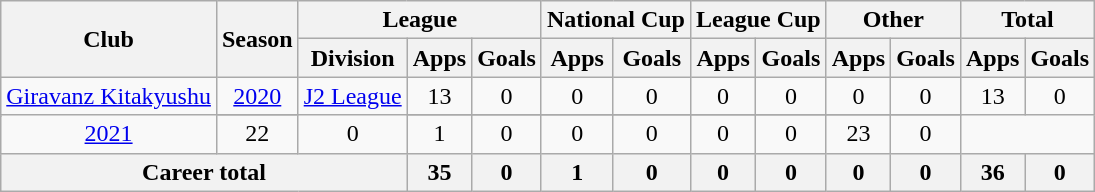<table class="wikitable" style="text-align: center">
<tr>
<th rowspan="2">Club</th>
<th rowspan="2">Season</th>
<th colspan="3">League</th>
<th colspan="2">National Cup</th>
<th colspan="2">League Cup</th>
<th colspan="2">Other</th>
<th colspan="2">Total</th>
</tr>
<tr>
<th>Division</th>
<th>Apps</th>
<th>Goals</th>
<th>Apps</th>
<th>Goals</th>
<th>Apps</th>
<th>Goals</th>
<th>Apps</th>
<th>Goals</th>
<th>Apps</th>
<th>Goals</th>
</tr>
<tr>
<td rowspan=2><a href='#'>Giravanz Kitakyushu</a></td>
<td><a href='#'>2020</a></td>
<td rowspan=2><a href='#'>J2 League</a></td>
<td>13</td>
<td>0</td>
<td>0</td>
<td>0</td>
<td>0</td>
<td>0</td>
<td>0</td>
<td>0</td>
<td>13</td>
<td>0</td>
</tr>
<tr>
</tr>
<tr>
<td><a href='#'>2021</a></td>
<td>22</td>
<td>0</td>
<td>1</td>
<td>0</td>
<td>0</td>
<td>0</td>
<td>0</td>
<td>0</td>
<td>23</td>
<td>0</td>
</tr>
<tr>
<th colspan=3>Career total</th>
<th>35</th>
<th>0</th>
<th>1</th>
<th>0</th>
<th>0</th>
<th>0</th>
<th>0</th>
<th>0</th>
<th>36</th>
<th>0</th>
</tr>
</table>
